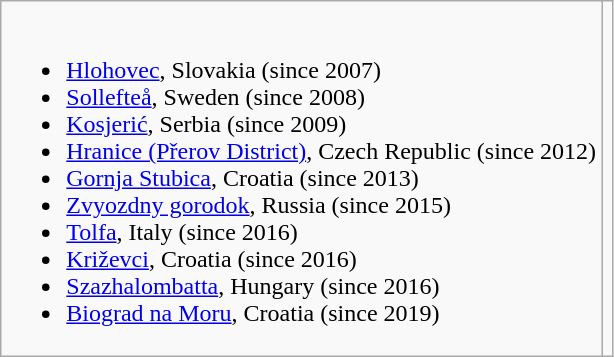<table class="wikitable">
<tr valign="top">
<td><br><ul><li> <a href='#'>Hlohovec</a>, Slovakia (since 2007)</li><li> <a href='#'>Sollefteå</a>, Sweden (since 2008)</li><li> <a href='#'>Kosjerić</a>, Serbia (since 2009)</li><li> <a href='#'>Hranice (Přerov District)</a>, Czech Republic (since 2012)</li><li> <a href='#'>Gornja Stubica</a>, Croatia (since 2013)</li><li> <a href='#'>Zvyozdny gorodok</a>, Russia (since 2015)</li><li> <a href='#'>Tolfa</a>, Italy (since 2016)</li><li> <a href='#'>Križevci</a>, Croatia (since 2016)</li><li> <a href='#'>Szazhalombatta</a>, Hungary (since 2016)</li><li> <a href='#'>Biograd na Moru</a>, Croatia (since 2019)</li></ul></td>
<td></td>
</tr>
</table>
